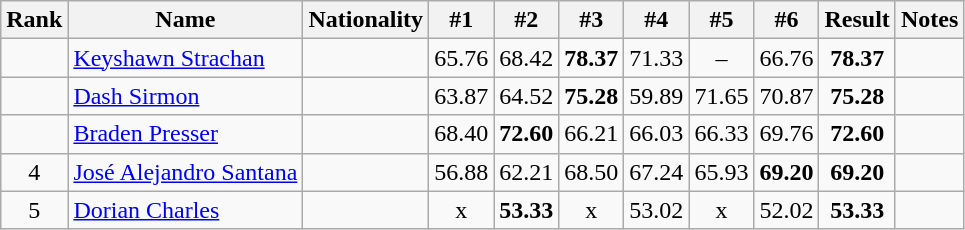<table class="wikitable sortable" style="text-align:center">
<tr>
<th>Rank</th>
<th>Name</th>
<th>Nationality</th>
<th>#1</th>
<th>#2</th>
<th>#3</th>
<th>#4</th>
<th>#5</th>
<th>#6</th>
<th>Result</th>
<th>Notes</th>
</tr>
<tr>
<td></td>
<td align=left><a href='#'>Keyshawn Strachan</a></td>
<td align=left></td>
<td>65.76</td>
<td>68.42</td>
<td><strong>78.37</strong></td>
<td>71.33</td>
<td>–</td>
<td>66.76</td>
<td><strong>78.37</strong></td>
<td></td>
</tr>
<tr>
<td></td>
<td align=left><a href='#'>Dash Sirmon</a></td>
<td align=left></td>
<td>63.87</td>
<td>64.52</td>
<td><strong>75.28</strong></td>
<td>59.89</td>
<td>71.65</td>
<td>70.87</td>
<td><strong>75.28</strong></td>
<td></td>
</tr>
<tr>
<td></td>
<td align=left><a href='#'>Braden Presser</a></td>
<td align=left></td>
<td>68.40</td>
<td><strong>72.60</strong></td>
<td>66.21</td>
<td>66.03</td>
<td>66.33</td>
<td>69.76</td>
<td><strong>72.60</strong></td>
<td></td>
</tr>
<tr>
<td>4</td>
<td align=left><a href='#'>José Alejandro Santana</a></td>
<td align=left></td>
<td>56.88</td>
<td>62.21</td>
<td>68.50</td>
<td>67.24</td>
<td>65.93</td>
<td><strong>69.20</strong></td>
<td><strong>69.20</strong></td>
<td></td>
</tr>
<tr>
<td>5</td>
<td align=left><a href='#'>Dorian Charles</a></td>
<td align=left></td>
<td>x</td>
<td><strong>53.33</strong></td>
<td>x</td>
<td>53.02</td>
<td>x</td>
<td>52.02</td>
<td><strong>53.33</strong></td>
<td></td>
</tr>
</table>
